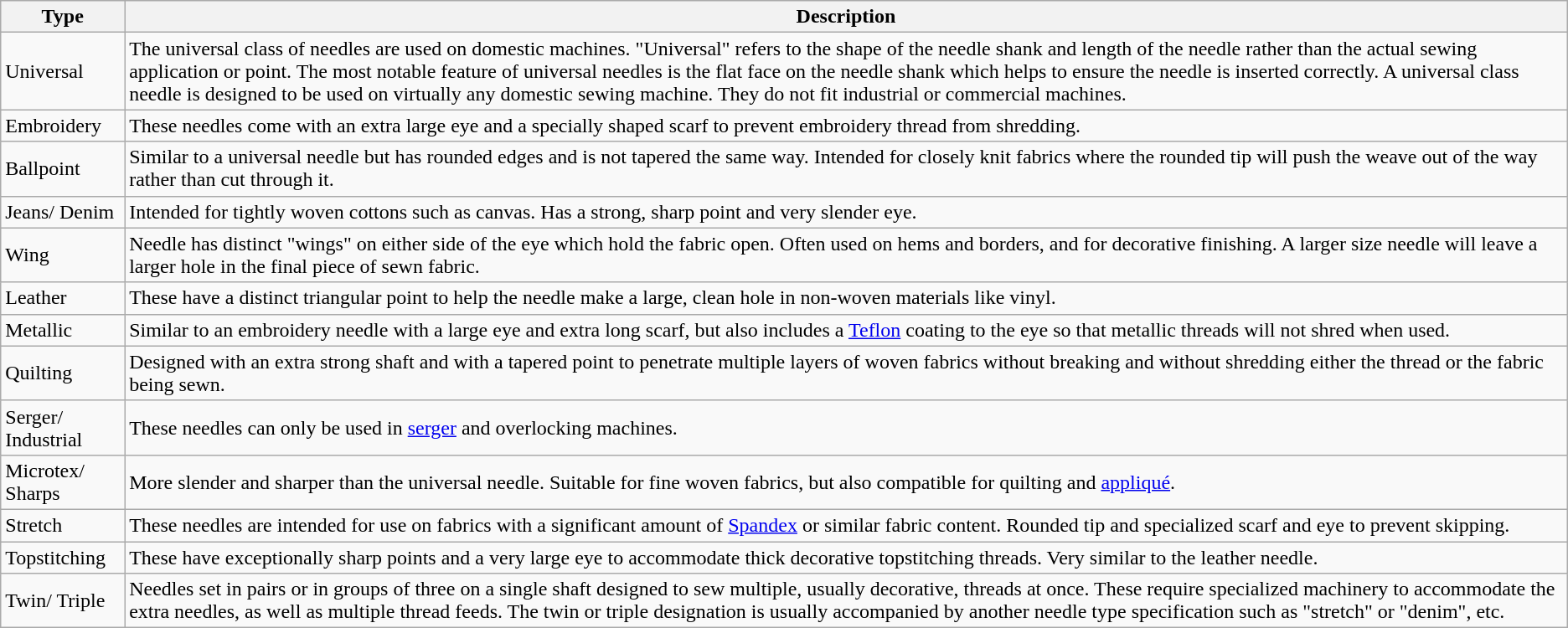<table class="wikitable">
<tr>
<th>Type</th>
<th>Description</th>
</tr>
<tr>
<td>Universal</td>
<td>The universal class of needles are used on domestic machines. "Universal" refers to the shape of the needle shank and length of the needle rather than the actual sewing application or point. The most notable feature of universal needles is the flat face on the needle shank which helps to ensure the needle is inserted correctly. A universal class needle is designed to be used on virtually any domestic sewing machine. They do not fit industrial or commercial machines.</td>
</tr>
<tr>
<td>Embroidery</td>
<td>These needles come with an extra large eye and a specially shaped scarf to prevent embroidery thread from shredding.</td>
</tr>
<tr>
<td>Ballpoint</td>
<td>Similar to a universal needle but has rounded edges and is not tapered the same way.  Intended for closely knit fabrics where the rounded tip will push the weave out of the way rather than cut through it.</td>
</tr>
<tr>
<td>Jeans/ Denim</td>
<td>Intended for tightly woven cottons such as canvas.  Has a strong, sharp point and very slender eye.</td>
</tr>
<tr>
<td>Wing</td>
<td>Needle has distinct "wings" on either side of the eye which hold the fabric open.  Often used on hems and borders, and for decorative finishing.  A larger size needle will leave a larger hole in the final piece of sewn fabric.</td>
</tr>
<tr>
<td>Leather</td>
<td>These have a distinct triangular point to help the needle make a large, clean hole in non-woven materials like vinyl.</td>
</tr>
<tr>
<td>Metallic</td>
<td>Similar to an embroidery needle with a large eye and extra long scarf, but also includes a <a href='#'>Teflon</a> coating to the eye so that metallic threads will not shred when used.</td>
</tr>
<tr>
<td>Quilting</td>
<td>Designed with an extra strong shaft and with a tapered point to penetrate multiple layers of woven fabrics without breaking and without shredding either the thread or the fabric being sewn.</td>
</tr>
<tr>
<td>Serger/ Industrial</td>
<td>These needles can only be used in <a href='#'>serger</a> and overlocking machines.</td>
</tr>
<tr>
<td>Microtex/ Sharps</td>
<td>More slender and sharper than the universal needle.  Suitable for fine woven fabrics, but also compatible for quilting and <a href='#'>appliqué</a>.</td>
</tr>
<tr>
<td>Stretch</td>
<td>These needles are intended for use on fabrics with a significant amount of <a href='#'>Spandex</a> or similar fabric content.  Rounded tip and specialized scarf and eye to prevent skipping.</td>
</tr>
<tr>
<td>Topstitching</td>
<td>These have exceptionally sharp points and a very large eye to accommodate thick decorative topstitching threads.  Very similar to the leather needle.</td>
</tr>
<tr>
<td>Twin/ Triple</td>
<td>Needles set in pairs or in groups of three on a single shaft designed to sew multiple, usually decorative, threads at once.  These require specialized machinery to accommodate the extra needles, as well as multiple thread feeds.  The twin or triple designation is usually accompanied by another needle type specification such as "stretch" or "denim", etc.</td>
</tr>
</table>
